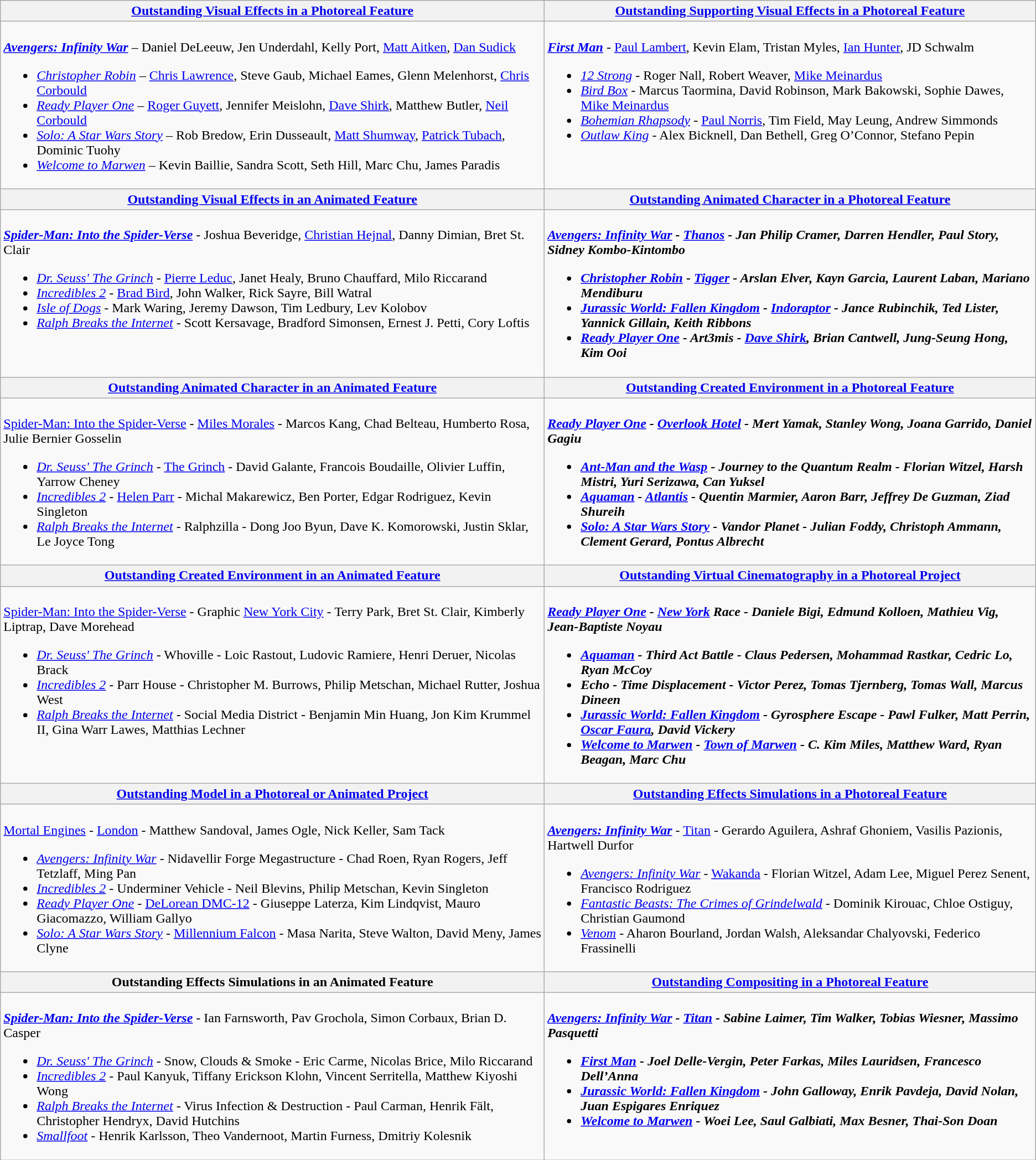<table class=wikitable style="width=100%">
<tr>
<th style="width=50%"><strong><a href='#'>Outstanding Visual Effects in a Photoreal Feature</a></strong></th>
<th style="width=50%"><strong><a href='#'>Outstanding Supporting Visual Effects in a Photoreal Feature</a></strong></th>
</tr>
<tr>
<td valign="top"><br><strong><em><a href='#'>Avengers: Infinity War</a></em></strong> – Daniel DeLeeuw, Jen Underdahl, Kelly Port, <a href='#'>Matt Aitken</a>, <a href='#'>Dan Sudick</a><ul><li><em><a href='#'>Christopher Robin</a></em> – <a href='#'>Chris Lawrence</a>, Steve Gaub, Michael Eames, Glenn Melenhorst, <a href='#'>Chris Corbould</a></li><li><em><a href='#'>Ready Player One</a></em> – <a href='#'>Roger Guyett</a>, Jennifer Meislohn, <a href='#'>Dave Shirk</a>, Matthew Butler, <a href='#'>Neil Corbould</a></li><li><em><a href='#'>Solo: A Star Wars Story</a></em> – Rob Bredow, Erin Dusseault, <a href='#'>Matt Shumway</a>, <a href='#'>Patrick Tubach</a>, Dominic Tuohy</li><li><em><a href='#'>Welcome to Marwen</a></em> – Kevin Baillie, Sandra Scott, Seth Hill, Marc Chu, James Paradis</li></ul></td>
<td valign="top"><br><strong><em><a href='#'>First Man</a></em></strong> - <a href='#'>Paul Lambert</a>, Kevin Elam, Tristan Myles, <a href='#'>Ian Hunter</a>, JD Schwalm<ul><li><em><a href='#'>12 Strong</a></em> - Roger Nall, Robert Weaver, <a href='#'>Mike Meinardus</a></li><li><em><a href='#'>Bird Box</a></em> - Marcus Taormina, David Robinson, Mark Bakowski, Sophie Dawes, <a href='#'>Mike Meinardus</a></li><li><em><a href='#'>Bohemian Rhapsody</a></em> - <a href='#'>Paul Norris</a>, Tim Field, May Leung, Andrew Simmonds</li><li><em><a href='#'>Outlaw King</a></em> - Alex Bicknell, Dan Bethell, Greg O’Connor, Stefano Pepin</li></ul></td>
</tr>
<tr>
<th style="width=50%"><strong><a href='#'>Outstanding Visual Effects in an Animated Feature</a></strong></th>
<th style="width=50%"><strong><a href='#'>Outstanding Animated Character in a Photoreal Feature</a></strong></th>
</tr>
<tr>
<td valign="top"><br><strong><em><a href='#'>Spider-Man: Into the Spider-Verse</a></em></strong> - Joshua Beveridge, <a href='#'>Christian Hejnal</a>, Danny Dimian, Bret St. Clair<ul><li><em><a href='#'>Dr. Seuss' The Grinch</a></em> - <a href='#'>Pierre Leduc</a>, Janet Healy, Bruno Chauffard, Milo Riccarand</li><li><em><a href='#'>Incredibles 2</a></em> - <a href='#'>Brad Bird</a>, John Walker, Rick Sayre, Bill Watral</li><li><em><a href='#'>Isle of Dogs</a></em> - Mark Waring, Jeremy Dawson, Tim Ledbury, Lev Kolobov</li><li><em><a href='#'>Ralph Breaks the Internet</a></em> - Scott Kersavage, Bradford Simonsen, Ernest J. Petti, Cory Loftis</li></ul></td>
<td valign="top"><br><strong><em><a href='#'>Avengers: Infinity War</a><em> - <a href='#'>Thanos</a><strong> - Jan Philip Cramer, Darren Hendler, Paul Story, Sidney Kombo-Kintombo<ul><li></em><a href='#'>Christopher Robin</a><em> - <a href='#'>Tigger</a> - Arslan Elver, Kayn Garcia, Laurent Laban, Mariano Mendiburu</li><li></em><a href='#'>Jurassic World: Fallen Kingdom</a><em> - <a href='#'>Indoraptor</a> - Jance Rubinchik, Ted Lister, Yannick Gillain, Keith Ribbons</li><li></em><a href='#'>Ready Player One</a><em> - Art3mis - <a href='#'>Dave Shirk</a>, Brian Cantwell, Jung-Seung Hong, Kim Ooi</li></ul></td>
</tr>
<tr>
<th style="width=50%"></strong><a href='#'>Outstanding Animated Character in an Animated Feature</a><strong></th>
<th style="width=50%"></strong><a href='#'>Outstanding Created Environment in a Photoreal Feature</a><strong></th>
</tr>
<tr>
<td valign="top"><br></em></strong><a href='#'>Spider-Man: Into the Spider-Verse</a></em> - <a href='#'>Miles Morales</a></strong> - Marcos Kang, Chad Belteau, Humberto Rosa, Julie Bernier Gosselin<ul><li><em><a href='#'>Dr. Seuss' The Grinch</a></em> - <a href='#'>The Grinch</a> - David Galante, Francois Boudaille, Olivier Luffin, Yarrow Cheney</li><li><em><a href='#'>Incredibles 2</a></em> - <a href='#'>Helen Parr</a> - Michal Makarewicz, Ben Porter, Edgar Rodriguez, Kevin Singleton</li><li><em><a href='#'>Ralph Breaks the Internet</a></em> - Ralphzilla - Dong Joo Byun, Dave K. Komorowski, Justin Sklar, Le Joyce Tong</li></ul></td>
<td valign="top"><br><strong><em><a href='#'>Ready Player One</a><em> - <a href='#'>Overlook Hotel</a><strong> - Mert Yamak, Stanley Wong, Joana Garrido, Daniel Gagiu<ul><li></em><a href='#'>Ant-Man and the Wasp</a><em> - Journey to the Quantum Realm - Florian Witzel, Harsh Mistri, Yuri Serizawa, Can Yuksel</li><li></em><a href='#'>Aquaman</a><em> - <a href='#'>Atlantis</a> - Quentin Marmier, Aaron Barr, Jeffrey De Guzman, Ziad Shureih</li><li></em><a href='#'>Solo: A Star Wars Story</a><em> - Vandor Planet - Julian Foddy, Christoph Ammann, Clement Gerard, Pontus Albrecht</li></ul></td>
</tr>
<tr>
<th style="width=50%"></strong><a href='#'>Outstanding Created Environment in an Animated Feature</a><strong></th>
<th style="width=50%"></strong><a href='#'>Outstanding Virtual Cinematography in a Photoreal Project</a><strong></th>
</tr>
<tr>
<td valign="top"><br></em></strong><a href='#'>Spider-Man: Into the Spider-Verse</a></em> - Graphic <a href='#'>New York City</a></strong> - Terry Park, Bret St. Clair, Kimberly Liptrap, Dave Morehead<ul><li><em><a href='#'>Dr. Seuss' The Grinch</a></em> - Whoville - Loic Rastout, Ludovic Ramiere, Henri Deruer, Nicolas Brack</li><li><em><a href='#'>Incredibles 2</a></em> - Parr House - Christopher M. Burrows, Philip Metschan, Michael Rutter, Joshua West</li><li><em><a href='#'>Ralph Breaks the Internet</a></em> - Social Media District - Benjamin Min Huang, Jon Kim Krummel II, Gina Warr Lawes, Matthias Lechner</li></ul></td>
<td valign="top"><br><strong><em><a href='#'>Ready Player One</a><em> - <a href='#'>New York</a> Race<strong> - Daniele Bigi, Edmund Kolloen, Mathieu Vig, Jean-Baptiste Noyau<ul><li></em><a href='#'>Aquaman</a><em> - Third Act Battle - Claus Pedersen, Mohammad Rastkar, Cedric Lo, Ryan McCoy</li><li></em>Echo<em> - Time Displacement - Victor Perez, Tomas Tjernberg, Tomas Wall, Marcus Dineen</li><li></em><a href='#'>Jurassic World: Fallen Kingdom</a><em> - Gyrosphere Escape - Pawl Fulker, Matt Perrin, <a href='#'>Oscar Faura</a>, David Vickery</li><li></em><a href='#'>Welcome to Marwen</a><em> - <a href='#'>Town of Marwen</a> - C. Kim Miles, Matthew Ward, Ryan Beagan, Marc Chu</li></ul></td>
</tr>
<tr>
<th style="width=50%"></strong><a href='#'>Outstanding Model in a Photoreal or Animated Project</a><strong></th>
<th style="width=50%"></strong><a href='#'>Outstanding Effects Simulations in a Photoreal Feature</a><strong></th>
</tr>
<tr>
<td valign="top"><br></em></strong><a href='#'>Mortal Engines</a></em> - <a href='#'>London</a></strong> - Matthew Sandoval, James Ogle, Nick Keller, Sam Tack<ul><li><em><a href='#'>Avengers: Infinity War</a></em> - Nidavellir Forge Megastructure - Chad Roen, Ryan Rogers, Jeff Tetzlaff, Ming Pan</li><li><em><a href='#'>Incredibles 2</a></em> - Underminer Vehicle - Neil Blevins, Philip Metschan, Kevin Singleton</li><li><em><a href='#'>Ready Player One</a></em> - <a href='#'>DeLorean DMC-12</a> - Giuseppe Laterza, Kim Lindqvist, Mauro Giacomazzo, William Gallyo</li><li><em><a href='#'>Solo: A Star Wars Story</a></em> - <a href='#'>Millennium Falcon</a> - Masa Narita, Steve Walton, David Meny, James Clyne</li></ul></td>
<td valign="top"><br><strong><em><a href='#'>Avengers: Infinity War</a></em></strong> - <a href='#'>Titan</a> - Gerardo Aguilera, Ashraf Ghoniem, Vasilis Pazionis, Hartwell Durfor<ul><li><em><a href='#'>Avengers: Infinity War</a></em> - <a href='#'>Wakanda</a> - Florian Witzel, Adam Lee, Miguel Perez Senent, Francisco Rodriguez</li><li><em><a href='#'>Fantastic Beasts: The Crimes of Grindelwald</a></em> - Dominik Kirouac, Chloe Ostiguy, Christian Gaumond</li><li><em><a href='#'>Venom</a></em> - Aharon Bourland, Jordan Walsh, Aleksandar Chalyovski, Federico Frassinelli</li></ul></td>
</tr>
<tr>
<th style="width=50%"><strong>Outstanding Effects Simulations in an Animated Feature</strong></th>
<th style="width=50%"><strong><a href='#'>Outstanding Compositing in a Photoreal Feature</a></strong></th>
</tr>
<tr>
<td valign="top"><br><strong><em><a href='#'>Spider-Man: Into the Spider-Verse</a></em></strong> - Ian Farnsworth, Pav Grochola, Simon Corbaux, Brian D. Casper<ul><li><em><a href='#'>Dr. Seuss' The Grinch</a></em> - Snow, Clouds & Smoke - Eric Carme, Nicolas Brice, Milo Riccarand</li><li><em><a href='#'>Incredibles 2</a></em> - Paul Kanyuk, Tiffany Erickson Klohn, Vincent Serritella, Matthew Kiyoshi Wong</li><li><em><a href='#'>Ralph Breaks the Internet</a></em> - Virus Infection & Destruction - Paul Carman, Henrik Fält, Christopher Hendryx, David Hutchins</li><li><em><a href='#'>Smallfoot</a></em> - Henrik Karlsson, Theo Vandernoot, Martin Furness, Dmitriy Kolesnik</li></ul></td>
<td valign="top"><br><strong><em><a href='#'>Avengers: Infinity War</a><em> - <a href='#'>Titan</a><strong> - Sabine Laimer, Tim Walker, Tobias Wiesner, Massimo Pasquetti<ul><li></em><a href='#'>First Man</a><em> - Joel Delle-Vergin, Peter Farkas, Miles Lauridsen, Francesco Dell’Anna</li><li></em><a href='#'>Jurassic World: Fallen Kingdom</a><em> - John Galloway, Enrik Pavdeja, David Nolan, Juan Espigares Enriquez</li><li></em><a href='#'>Welcome to Marwen</a><em> - Woei Lee, Saul Galbiati, Max Besner, Thai-Son Doan</li></ul></td>
</tr>
</table>
